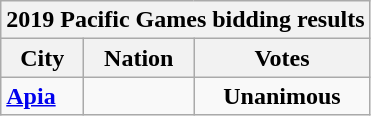<table class="wikitable">
<tr>
<th colspan="7">2019 Pacific Games bidding results</th>
</tr>
<tr>
<th>City</th>
<th>Nation</th>
<th>Votes</th>
</tr>
<tr>
<td><strong><a href='#'>Apia</a></strong></td>
<td><strong></strong></td>
<td align=center><strong>Unanimous</strong></td>
</tr>
</table>
